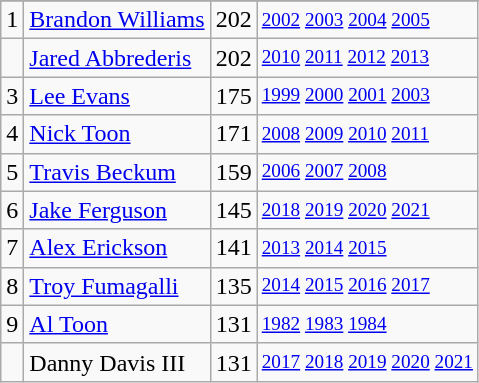<table class="wikitable">
<tr>
</tr>
<tr>
<td>1</td>
<td><a href='#'>Brandon Williams</a></td>
<td>202</td>
<td style="font-size:80%;"><a href='#'>2002</a> <a href='#'>2003</a> <a href='#'>2004</a> <a href='#'>2005</a></td>
</tr>
<tr>
<td></td>
<td><a href='#'>Jared Abbrederis</a></td>
<td>202</td>
<td style="font-size:80%;"><a href='#'>2010</a> <a href='#'>2011</a> <a href='#'>2012</a> <a href='#'>2013</a></td>
</tr>
<tr>
<td>3</td>
<td><a href='#'>Lee Evans</a></td>
<td>175</td>
<td style="font-size:80%;"><a href='#'>1999</a> <a href='#'>2000</a> <a href='#'>2001</a> <a href='#'>2003</a></td>
</tr>
<tr>
<td>4</td>
<td><a href='#'>Nick Toon</a></td>
<td>171</td>
<td style="font-size:80%;"><a href='#'>2008</a> <a href='#'>2009</a> <a href='#'>2010</a> <a href='#'>2011</a></td>
</tr>
<tr>
<td>5</td>
<td><a href='#'>Travis Beckum</a></td>
<td>159</td>
<td style="font-size:80%;"><a href='#'>2006</a> <a href='#'>2007</a> <a href='#'>2008</a></td>
</tr>
<tr>
<td>6</td>
<td><a href='#'>Jake Ferguson</a></td>
<td>145</td>
<td style="font-size:80%;"><a href='#'>2018</a> <a href='#'>2019</a> <a href='#'>2020</a> <a href='#'>2021</a></td>
</tr>
<tr>
<td>7</td>
<td><a href='#'>Alex Erickson</a></td>
<td>141</td>
<td style="font-size:80%;"><a href='#'>2013</a> <a href='#'>2014</a> <a href='#'>2015</a></td>
</tr>
<tr>
<td>8</td>
<td><a href='#'>Troy Fumagalli</a></td>
<td>135</td>
<td style="font-size:80%;"><a href='#'>2014</a> <a href='#'>2015</a> <a href='#'>2016</a> <a href='#'>2017</a></td>
</tr>
<tr>
<td>9</td>
<td><a href='#'>Al Toon</a></td>
<td>131</td>
<td style="font-size:80%;"><a href='#'>1982</a> <a href='#'>1983</a> <a href='#'>1984</a></td>
</tr>
<tr>
<td></td>
<td>Danny Davis III</td>
<td>131</td>
<td style="font-size:80%;"><a href='#'>2017</a> <a href='#'>2018</a> <a href='#'>2019</a> <a href='#'>2020</a> <a href='#'>2021</a></td>
</tr>
</table>
